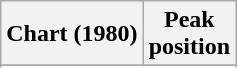<table class="wikitable plainrowheaders" style="text-align:center">
<tr>
<th>Chart (1980)</th>
<th>Peak<br>position</th>
</tr>
<tr>
</tr>
<tr>
</tr>
<tr>
</tr>
</table>
